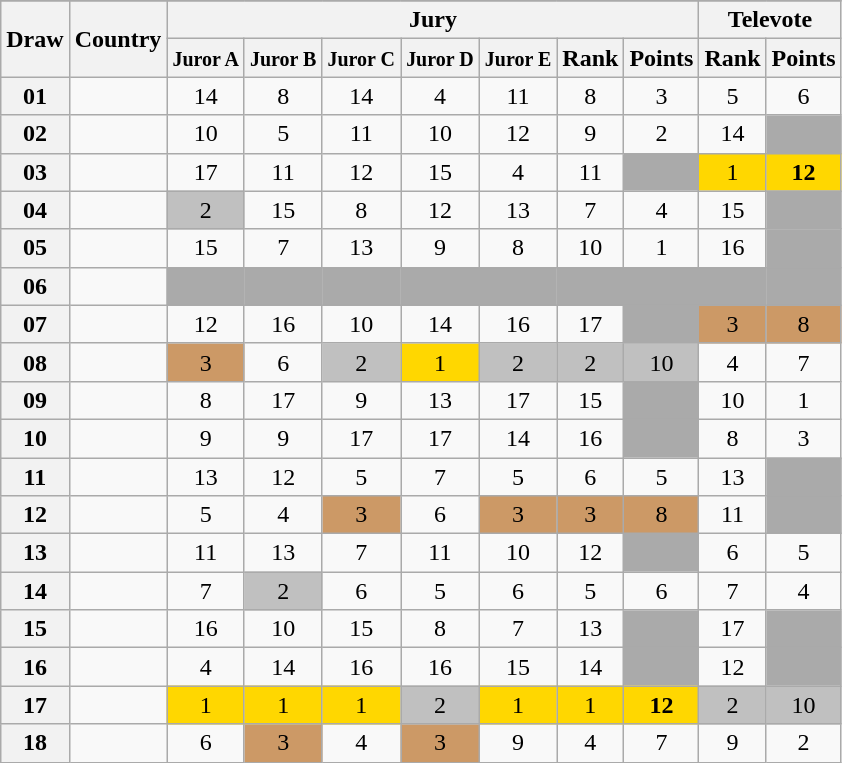<table class="sortable wikitable collapsible plainrowheaders" style="text-align:center;">
<tr>
</tr>
<tr>
<th scope="col" rowspan="2">Draw</th>
<th scope="col" rowspan="2">Country</th>
<th scope="col" colspan="7">Jury</th>
<th scope="col" colspan="2">Televote</th>
</tr>
<tr>
<th scope="col"><small>Juror A</small></th>
<th scope="col"><small>Juror B</small></th>
<th scope="col"><small>Juror C</small></th>
<th scope="col"><small>Juror D</small></th>
<th scope="col"><small>Juror E</small></th>
<th scope="col">Rank</th>
<th scope="col">Points</th>
<th scope="col">Rank</th>
<th scope="col">Points</th>
</tr>
<tr>
<th scope="row" style="text-align:center;">01</th>
<td style="text-align:left;"></td>
<td>14</td>
<td>8</td>
<td>14</td>
<td>4</td>
<td>11</td>
<td>8</td>
<td>3</td>
<td>5</td>
<td>6</td>
</tr>
<tr>
<th scope="row" style="text-align:center;">02</th>
<td style="text-align:left;"></td>
<td>10</td>
<td>5</td>
<td>11</td>
<td>10</td>
<td>12</td>
<td>9</td>
<td>2</td>
<td>14</td>
<td style="background:#AAAAAA;"></td>
</tr>
<tr>
<th scope="row" style="text-align:center;">03</th>
<td style="text-align:left;"></td>
<td>17</td>
<td>11</td>
<td>12</td>
<td>15</td>
<td>4</td>
<td>11</td>
<td style="background:#AAAAAA;"></td>
<td style="background:gold;">1</td>
<td style="background:gold;"><strong>12</strong></td>
</tr>
<tr>
<th scope="row" style="text-align:center;">04</th>
<td style="text-align:left;"></td>
<td style="background:silver;">2</td>
<td>15</td>
<td>8</td>
<td>12</td>
<td>13</td>
<td>7</td>
<td>4</td>
<td>15</td>
<td style="background:#AAAAAA;"></td>
</tr>
<tr>
<th scope="row" style="text-align:center;">05</th>
<td style="text-align:left;"></td>
<td>15</td>
<td>7</td>
<td>13</td>
<td>9</td>
<td>8</td>
<td>10</td>
<td>1</td>
<td>16</td>
<td style="background:#AAAAAA;"></td>
</tr>
<tr class="sortbottom">
<th scope="row" style="text-align:center;">06</th>
<td style="text-align:left;"></td>
<td style="background:#AAAAAA;"></td>
<td style="background:#AAAAAA;"></td>
<td style="background:#AAAAAA;"></td>
<td style="background:#AAAAAA;"></td>
<td style="background:#AAAAAA;"></td>
<td style="background:#AAAAAA;"></td>
<td style="background:#AAAAAA;"></td>
<td style="background:#AAAAAA;"></td>
<td style="background:#AAAAAA;"></td>
</tr>
<tr>
<th scope="row" style="text-align:center;">07</th>
<td style="text-align:left;"></td>
<td>12</td>
<td>16</td>
<td>10</td>
<td>14</td>
<td>16</td>
<td>17</td>
<td style="background:#AAAAAA;"></td>
<td style="background:#CC9966;">3</td>
<td style="background:#CC9966;">8</td>
</tr>
<tr>
<th scope="row" style="text-align:center;">08</th>
<td style="text-align:left;"></td>
<td style="background:#CC9966;">3</td>
<td>6</td>
<td style="background:silver;">2</td>
<td style="background:gold;">1</td>
<td style=background:silver;">2</td>
<td style="background:silver;">2</td>
<td style="background:silver;">10</td>
<td>4</td>
<td>7</td>
</tr>
<tr>
<th scope="row" style="text-align:center;">09</th>
<td style="text-align:left;"></td>
<td>8</td>
<td>17</td>
<td>9</td>
<td>13</td>
<td>17</td>
<td>15</td>
<td style="background:#AAAAAA;"></td>
<td>10</td>
<td>1</td>
</tr>
<tr>
<th scope="row" style="text-align:center;">10</th>
<td style="text-align:left;"></td>
<td>9</td>
<td>9</td>
<td>17</td>
<td>17</td>
<td>14</td>
<td>16</td>
<td style="background:#AAAAAA;"></td>
<td>8</td>
<td>3</td>
</tr>
<tr>
<th scope="row" style="text-align:center;">11</th>
<td style="text-align:left;"></td>
<td>13</td>
<td>12</td>
<td>5</td>
<td>7</td>
<td>5</td>
<td>6</td>
<td>5</td>
<td>13</td>
<td style="background:#AAAAAA;"></td>
</tr>
<tr>
<th scope="row" style="text-align:center;">12</th>
<td style="text-align:left;"></td>
<td>5</td>
<td>4</td>
<td style="background:#CC9966;">3</td>
<td>6</td>
<td style="background:#CC9966;">3</td>
<td style="background:#CC9966;">3</td>
<td style="background:#CC9966;">8</td>
<td>11</td>
<td style="background:#AAAAAA;"></td>
</tr>
<tr>
<th scope="row" style="text-align:center;">13</th>
<td style="text-align:left;"></td>
<td>11</td>
<td>13</td>
<td>7</td>
<td>11</td>
<td>10</td>
<td>12</td>
<td style="background:#AAAAAA;"></td>
<td>6</td>
<td>5</td>
</tr>
<tr>
<th scope="row" style="text-align:center;">14</th>
<td style="text-align:left;"></td>
<td>7</td>
<td style="background:silver;">2</td>
<td>6</td>
<td>5</td>
<td>6</td>
<td>5</td>
<td>6</td>
<td>7</td>
<td>4</td>
</tr>
<tr>
<th scope="row" style="text-align:center;">15</th>
<td style="text-align:left;"></td>
<td>16</td>
<td>10</td>
<td>15</td>
<td>8</td>
<td>7</td>
<td>13</td>
<td style="background:#AAAAAA;"></td>
<td>17</td>
<td style="background:#AAAAAA;"></td>
</tr>
<tr>
<th scope="row" style="text-align:center;">16</th>
<td style="text-align:left;"></td>
<td>4</td>
<td>14</td>
<td>16</td>
<td>16</td>
<td>15</td>
<td>14</td>
<td style="background:#AAAAAA;"></td>
<td>12</td>
<td style="background:#AAAAAA;"></td>
</tr>
<tr>
<th scope="row" style="text-align:center;">17</th>
<td style="text-align:left;"></td>
<td style="background:gold;">1</td>
<td style="background:gold;">1</td>
<td style="background:gold;">1</td>
<td style="background:silver;">2</td>
<td style="background:gold;">1</td>
<td style="background:gold;">1</td>
<td style="background:gold;"><strong>12</strong></td>
<td style="background:silver;">2</td>
<td style="background:silver;">10</td>
</tr>
<tr>
<th scope="row" style="text-align:center;">18</th>
<td style="text-align:left;"></td>
<td>6</td>
<td style="background:#CC9966;">3</td>
<td>4</td>
<td style="background:#CC9966;">3</td>
<td>9</td>
<td>4</td>
<td>7</td>
<td>9</td>
<td>2</td>
</tr>
</table>
